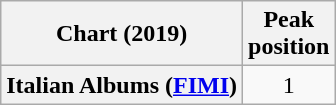<table class="wikitable plainrowheaders" style="text-align:center">
<tr>
<th scope="col">Chart (2019)</th>
<th scope="col">Peak<br>position</th>
</tr>
<tr>
<th scope="row">Italian Albums (<a href='#'>FIMI</a>)</th>
<td>1</td>
</tr>
</table>
